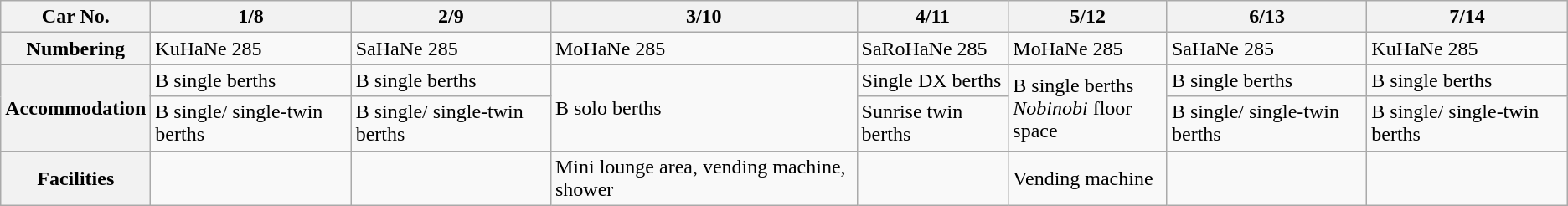<table class="wikitable">
<tr>
<th>Car No.</th>
<th>1/8</th>
<th>2/9</th>
<th>3/10</th>
<th>4/11</th>
<th>5/12</th>
<th>6/13</th>
<th>7/14</th>
</tr>
<tr>
<th>Numbering</th>
<td>KuHaNe 285</td>
<td>SaHaNe 285</td>
<td>MoHaNe 285</td>
<td>SaRoHaNe 285</td>
<td>MoHaNe 285</td>
<td>SaHaNe 285</td>
<td>KuHaNe 285</td>
</tr>
<tr>
<th rowspan=2>Accommodation</th>
<td>B single berths</td>
<td>B single berths</td>
<td rowspan=2>B solo berths</td>
<td>Single DX berths</td>
<td rowspan=2>B single berths<br><em>Nobinobi</em> floor space</td>
<td>B single berths</td>
<td>B single berths</td>
</tr>
<tr>
<td>B single/ single-twin berths</td>
<td>B single/ single-twin berths</td>
<td>Sunrise twin berths</td>
<td>B single/ single-twin berths</td>
<td>B single/ single-twin berths</td>
</tr>
<tr>
<th>Facilities</th>
<td> </td>
<td> </td>
<td>Mini lounge area, vending machine, shower</td>
<td> </td>
<td>Vending machine</td>
<td> </td>
<td> </td>
</tr>
</table>
